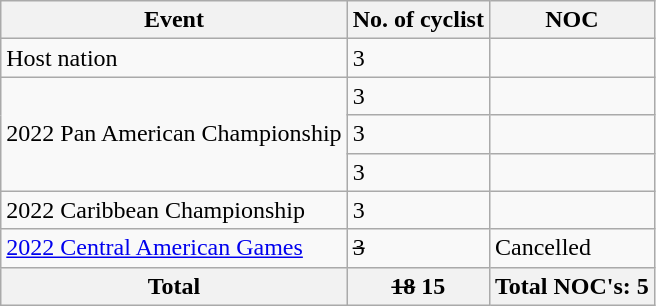<table class="wikitable">
<tr>
<th>Event</th>
<th>No. of cyclist</th>
<th>NOC</th>
</tr>
<tr>
<td>Host nation</td>
<td>3</td>
<td></td>
</tr>
<tr>
<td rowspan="3">2022 Pan American Championship</td>
<td>3</td>
<td></td>
</tr>
<tr>
<td>3</td>
<td></td>
</tr>
<tr>
<td>3</td>
<td></td>
</tr>
<tr>
<td>2022 Caribbean Championship</td>
<td>3</td>
<td></td>
</tr>
<tr>
<td><a href='#'>2022 Central American Games</a></td>
<td><s>3</s></td>
<td>Cancelled</td>
</tr>
<tr>
<th>Total</th>
<th><s>18</s> 15</th>
<th>Total NOC's: 5</th>
</tr>
</table>
